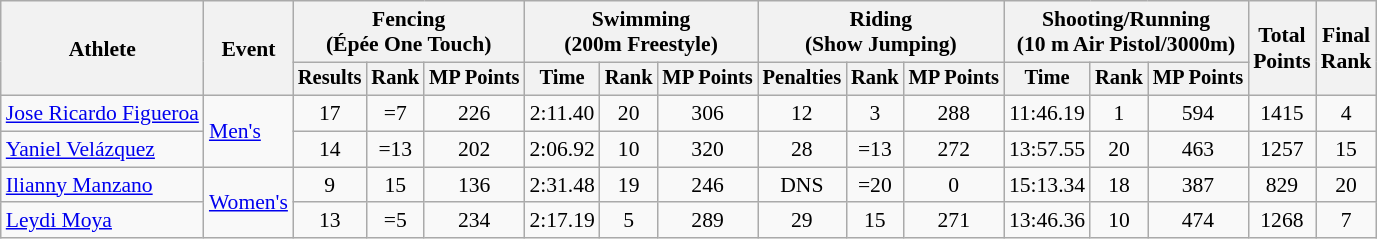<table class="wikitable" border="1" style="font-size:90%">
<tr>
<th rowspan=2>Athlete</th>
<th rowspan=2>Event</th>
<th colspan=3>Fencing<br><span> (Épée One Touch)</span></th>
<th colspan=3>Swimming<br><span> (200m Freestyle)</span></th>
<th colspan=3>Riding<br><span> (Show Jumping)</span></th>
<th colspan=3>Shooting/Running<br><span>(10 m Air Pistol/3000m)</span></th>
<th rowspan=2>Total<br>Points</th>
<th rowspan=2>Final<br>Rank</th>
</tr>
<tr style="font-size:95%">
<th>Results</th>
<th>Rank</th>
<th>MP Points</th>
<th>Time</th>
<th>Rank</th>
<th>MP Points</th>
<th>Penalties</th>
<th>Rank</th>
<th>MP Points</th>
<th>Time</th>
<th>Rank</th>
<th>MP Points</th>
</tr>
<tr align=center>
<td align=left><a href='#'>Jose Ricardo Figueroa</a></td>
<td align=left rowspan=2><a href='#'>Men's</a></td>
<td>17</td>
<td>=7</td>
<td>226</td>
<td>2:11.40</td>
<td>20</td>
<td>306</td>
<td>12</td>
<td>3</td>
<td>288</td>
<td>11:46.19</td>
<td>1</td>
<td>594</td>
<td>1415</td>
<td>4</td>
</tr>
<tr align=center>
<td align=left><a href='#'>Yaniel Velázquez</a></td>
<td>14</td>
<td>=13</td>
<td>202</td>
<td>2:06.92</td>
<td>10</td>
<td>320</td>
<td>28</td>
<td>=13</td>
<td>272</td>
<td>13:57.55</td>
<td>20</td>
<td>463</td>
<td>1257</td>
<td>15</td>
</tr>
<tr align=center>
<td align=left><a href='#'>Ilianny Manzano</a></td>
<td align=left rowspan=2><a href='#'>Women's</a></td>
<td>9</td>
<td>15</td>
<td>136</td>
<td>2:31.48</td>
<td>19</td>
<td>246</td>
<td>DNS</td>
<td>=20</td>
<td>0</td>
<td>15:13.34</td>
<td>18</td>
<td>387</td>
<td>829</td>
<td>20</td>
</tr>
<tr align=center>
<td align=left><a href='#'>Leydi Moya</a></td>
<td>13</td>
<td>=5</td>
<td>234</td>
<td>2:17.19</td>
<td>5</td>
<td>289</td>
<td>29</td>
<td>15</td>
<td>271</td>
<td>13:46.36</td>
<td>10</td>
<td>474</td>
<td>1268</td>
<td>7</td>
</tr>
</table>
